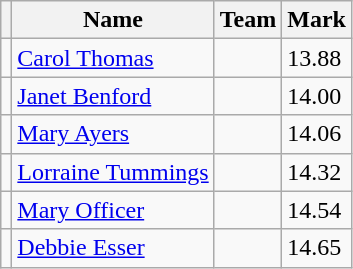<table class=wikitable>
<tr>
<th></th>
<th>Name</th>
<th>Team</th>
<th>Mark</th>
</tr>
<tr>
<td></td>
<td><a href='#'>Carol Thomas</a></td>
<td></td>
<td>13.88</td>
</tr>
<tr>
<td></td>
<td><a href='#'>Janet Benford</a></td>
<td></td>
<td>14.00</td>
</tr>
<tr>
<td></td>
<td><a href='#'>Mary Ayers</a></td>
<td></td>
<td>14.06</td>
</tr>
<tr>
<td></td>
<td><a href='#'>Lorraine Tummings</a></td>
<td></td>
<td>14.32</td>
</tr>
<tr>
<td></td>
<td><a href='#'>Mary Officer</a></td>
<td></td>
<td>14.54</td>
</tr>
<tr>
<td></td>
<td><a href='#'>Debbie Esser</a></td>
<td></td>
<td>14.65</td>
</tr>
</table>
